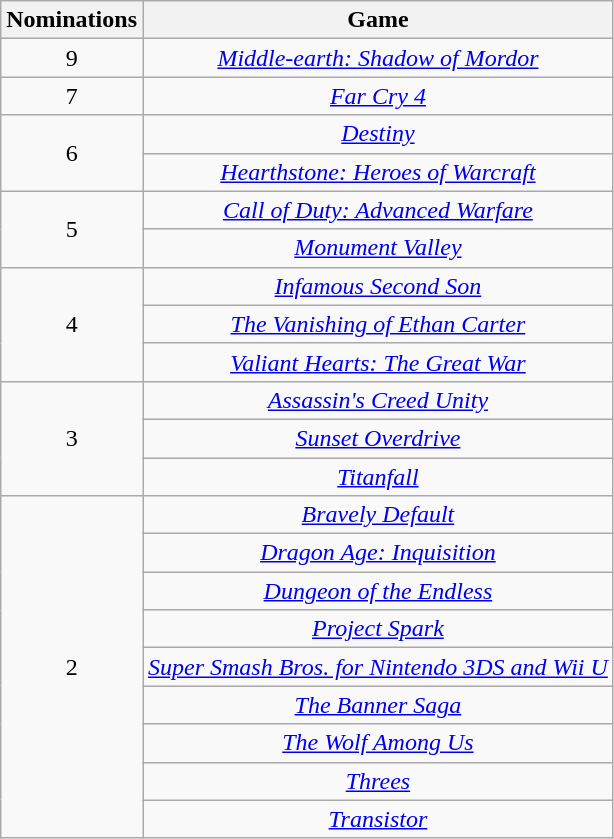<table class="wikitable floatleft" rowspan="2" style="text-align:center;" background: #f6e39c;>
<tr>
<th scope="col">Nominations</th>
<th scope="col">Game</th>
</tr>
<tr>
<td>9</td>
<td><em><a href='#'>Middle-earth: Shadow of Mordor</a></em></td>
</tr>
<tr>
<td>7</td>
<td><em><a href='#'>Far Cry 4</a></em></td>
</tr>
<tr>
<td rowspan=2>6</td>
<td><em><a href='#'>Destiny</a></em></td>
</tr>
<tr>
<td><em><a href='#'>Hearthstone: Heroes of Warcraft</a></em></td>
</tr>
<tr>
<td rowspan=2>5</td>
<td><em><a href='#'>Call of Duty: Advanced Warfare</a></em></td>
</tr>
<tr>
<td><em><a href='#'>Monument Valley</a></em></td>
</tr>
<tr>
<td rowspan=3>4</td>
<td><em><a href='#'>Infamous Second Son</a></em></td>
</tr>
<tr>
<td><em><a href='#'>The Vanishing of Ethan Carter</a></em></td>
</tr>
<tr>
<td><em><a href='#'>Valiant Hearts: The Great War</a></em></td>
</tr>
<tr>
<td rowspan=3>3</td>
<td><em><a href='#'>Assassin's Creed Unity</a></em></td>
</tr>
<tr>
<td><em><a href='#'>Sunset Overdrive</a></em></td>
</tr>
<tr>
<td><em><a href='#'>Titanfall</a></em></td>
</tr>
<tr>
<td rowspan=9>2</td>
<td><em><a href='#'>Bravely Default</a></em></td>
</tr>
<tr>
<td><em><a href='#'>Dragon Age: Inquisition</a></em></td>
</tr>
<tr>
<td><em><a href='#'>Dungeon of the Endless</a></em></td>
</tr>
<tr>
<td><em><a href='#'>Project Spark</a></em></td>
</tr>
<tr>
<td><em><a href='#'>Super Smash Bros. for Nintendo 3DS and Wii U</a></em></td>
</tr>
<tr>
<td><em><a href='#'>The Banner Saga</a></em></td>
</tr>
<tr>
<td><em><a href='#'>The Wolf Among Us</a></em></td>
</tr>
<tr>
<td><em><a href='#'>Threes</a></em></td>
</tr>
<tr>
<td><em><a href='#'>Transistor</a></em></td>
</tr>
</table>
